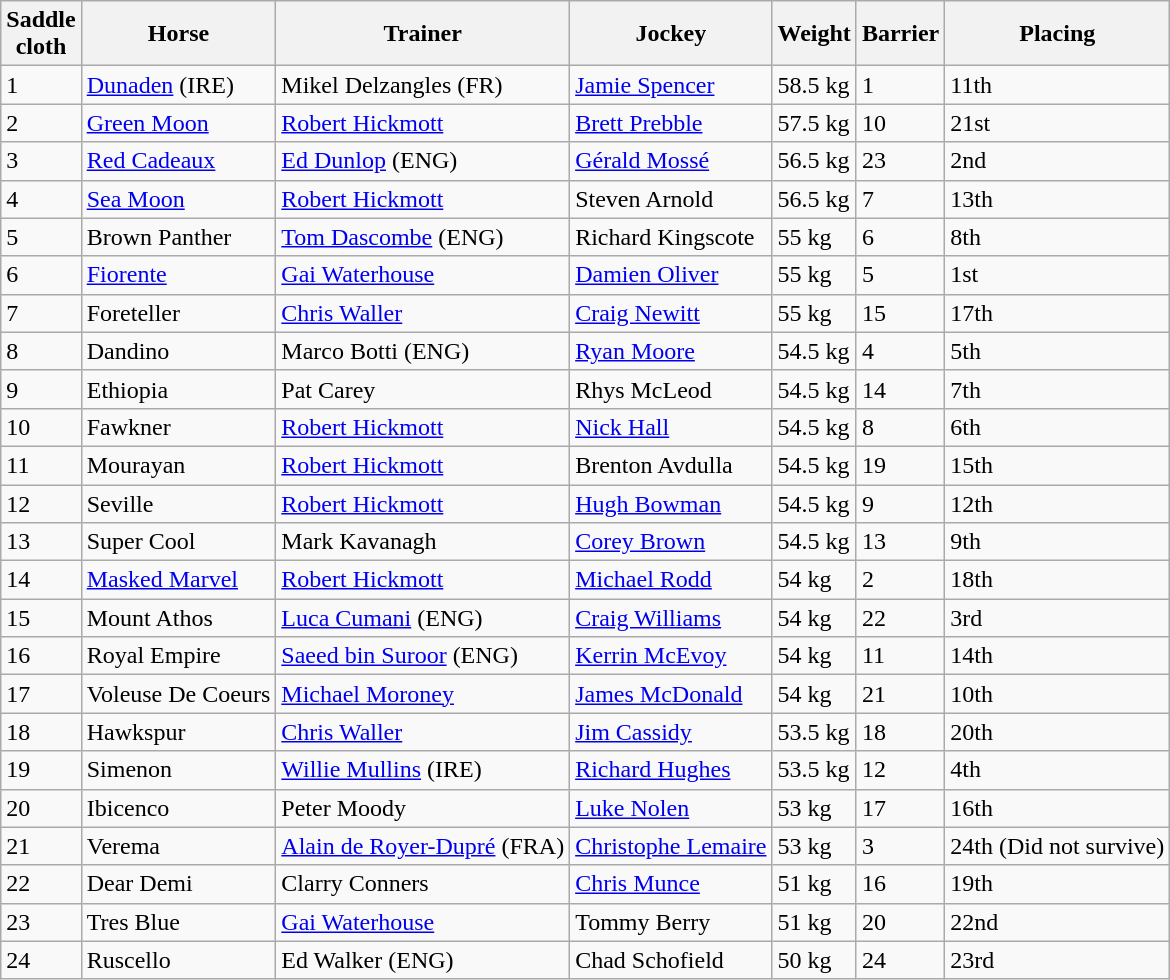<table class="wikitable sortable">
<tr>
<th scope="col">Saddle<br>cloth</th>
<th scope="col">Horse</th>
<th scope="col">Trainer</th>
<th scope="col">Jockey</th>
<th scope="col">Weight</th>
<th scope="col">Barrier</th>
<th scope="col">Placing</th>
</tr>
<tr>
<td>1</td>
<td><a href='#'>Dunaden</a> (IRE)</td>
<td>Mikel Delzangles (FR)</td>
<td><a href='#'>Jamie Spencer</a></td>
<td>58.5 kg</td>
<td>1</td>
<td>11th</td>
</tr>
<tr>
<td>2</td>
<td><a href='#'>Green Moon</a></td>
<td><a href='#'>Robert Hickmott</a></td>
<td><a href='#'>Brett Prebble</a></td>
<td>57.5 kg</td>
<td>10</td>
<td>21st</td>
</tr>
<tr>
<td>3</td>
<td><a href='#'>Red Cadeaux</a></td>
<td><a href='#'>Ed Dunlop</a> (ENG)</td>
<td><a href='#'>Gérald Mossé</a></td>
<td>56.5 kg</td>
<td>23</td>
<td>2nd</td>
</tr>
<tr>
<td>4</td>
<td><a href='#'>Sea Moon</a></td>
<td><a href='#'>Robert Hickmott</a></td>
<td>Steven Arnold</td>
<td>56.5 kg</td>
<td>7</td>
<td>13th</td>
</tr>
<tr>
<td>5</td>
<td>Brown Panther</td>
<td><a href='#'>Tom Dascombe</a> (ENG)</td>
<td>Richard Kingscote</td>
<td>55 kg</td>
<td>6</td>
<td>8th</td>
</tr>
<tr>
<td>6</td>
<td><a href='#'>Fiorente</a></td>
<td><a href='#'>Gai Waterhouse</a></td>
<td><a href='#'>Damien Oliver</a></td>
<td>55 kg</td>
<td>5</td>
<td>1st</td>
</tr>
<tr>
<td>7</td>
<td>Foreteller</td>
<td><a href='#'>Chris Waller</a></td>
<td><a href='#'>Craig Newitt</a></td>
<td>55 kg</td>
<td>15</td>
<td>17th</td>
</tr>
<tr>
<td>8</td>
<td>Dandino</td>
<td>Marco Botti (ENG)</td>
<td><a href='#'>Ryan Moore</a></td>
<td>54.5 kg</td>
<td>4</td>
<td>5th</td>
</tr>
<tr>
<td>9</td>
<td>Ethiopia</td>
<td>Pat Carey</td>
<td>Rhys McLeod</td>
<td>54.5 kg</td>
<td>14</td>
<td>7th</td>
</tr>
<tr>
<td>10</td>
<td>Fawkner</td>
<td><a href='#'>Robert Hickmott</a></td>
<td><a href='#'>Nick Hall</a></td>
<td>54.5 kg</td>
<td>8</td>
<td>6th</td>
</tr>
<tr>
<td>11</td>
<td>Mourayan</td>
<td><a href='#'>Robert Hickmott</a></td>
<td>Brenton Avdulla</td>
<td>54.5 kg</td>
<td>19</td>
<td>15th</td>
</tr>
<tr>
<td>12</td>
<td>Seville</td>
<td><a href='#'>Robert Hickmott</a></td>
<td><a href='#'>Hugh Bowman</a></td>
<td>54.5 kg</td>
<td>9</td>
<td>12th</td>
</tr>
<tr>
<td>13</td>
<td>Super Cool</td>
<td>Mark Kavanagh</td>
<td><a href='#'>Corey Brown</a></td>
<td>54.5 kg</td>
<td>13</td>
<td>9th</td>
</tr>
<tr>
<td>14</td>
<td><a href='#'>Masked Marvel</a></td>
<td><a href='#'>Robert Hickmott</a></td>
<td><a href='#'>Michael Rodd</a></td>
<td>54 kg</td>
<td>2</td>
<td>18th</td>
</tr>
<tr>
<td>15</td>
<td>Mount Athos</td>
<td><a href='#'>Luca Cumani</a> (ENG)</td>
<td><a href='#'>Craig Williams</a></td>
<td>54 kg</td>
<td>22</td>
<td>3rd</td>
</tr>
<tr>
<td>16</td>
<td>Royal Empire</td>
<td><a href='#'>Saeed bin Suroor</a> (ENG)</td>
<td><a href='#'>Kerrin McEvoy</a></td>
<td>54 kg</td>
<td>11</td>
<td>14th</td>
</tr>
<tr>
<td>17</td>
<td>Voleuse De Coeurs</td>
<td><a href='#'>Michael Moroney</a></td>
<td><a href='#'>James McDonald</a></td>
<td>54 kg</td>
<td>21</td>
<td>10th</td>
</tr>
<tr>
<td>18</td>
<td>Hawkspur</td>
<td><a href='#'>Chris Waller</a></td>
<td><a href='#'>Jim Cassidy</a></td>
<td>53.5 kg</td>
<td>18</td>
<td>20th</td>
</tr>
<tr>
<td>19</td>
<td>Simenon</td>
<td><a href='#'>Willie Mullins</a> (IRE)</td>
<td><a href='#'>Richard Hughes</a></td>
<td>53.5 kg</td>
<td>12</td>
<td>4th</td>
</tr>
<tr>
<td>20</td>
<td>Ibicenco</td>
<td>Peter Moody</td>
<td><a href='#'>Luke Nolen</a></td>
<td>53 kg</td>
<td>17</td>
<td>16th</td>
</tr>
<tr>
<td>21</td>
<td>Verema</td>
<td><a href='#'>Alain de Royer-Dupré</a> (FRA)</td>
<td><a href='#'>Christophe Lemaire</a></td>
<td>53 kg</td>
<td>3</td>
<td>24th (Did not survive)</td>
</tr>
<tr>
<td>22</td>
<td>Dear Demi</td>
<td>Clarry Conners</td>
<td><a href='#'>Chris Munce</a></td>
<td>51 kg</td>
<td>16</td>
<td>19th</td>
</tr>
<tr>
<td>23</td>
<td>Tres Blue</td>
<td><a href='#'>Gai Waterhouse</a></td>
<td>Tommy Berry</td>
<td>51 kg</td>
<td>20</td>
<td>22nd</td>
</tr>
<tr>
<td>24</td>
<td>Ruscello</td>
<td>Ed Walker (ENG)</td>
<td>Chad Schofield</td>
<td>50 kg</td>
<td>24</td>
<td>23rd</td>
</tr>
</table>
